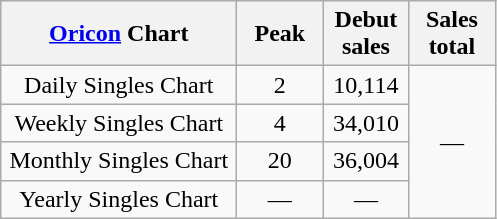<table class="wikitable" style="text-align:center;">
<tr>
<th style="width:150px;"><a href='#'>Oricon</a> Chart</th>
<th style="width:50px;">Peak</th>
<th style="width:50px;">Debut sales</th>
<th style="width:50px;">Sales total</th>
</tr>
<tr>
<td align="center">Daily Singles Chart</td>
<td style="text-align:center;">2</td>
<td style="text-align:center;" rowspan="1">10,114</td>
<td style="text-align:center;" rowspan="4">—</td>
</tr>
<tr>
<td align="center">Weekly Singles Chart</td>
<td style="text-align:center;">4</td>
<td style="text-align:center;" rowspan="1">34,010</td>
</tr>
<tr>
<td align="center">Monthly Singles Chart</td>
<td style="text-align:center;">20</td>
<td style="text-align:center;" rowspan="1">36,004</td>
</tr>
<tr>
<td align="center">Yearly Singles Chart</td>
<td style="text-align:center;">—</td>
<td style="text-align:center;" rowspan="1">—</td>
</tr>
</table>
